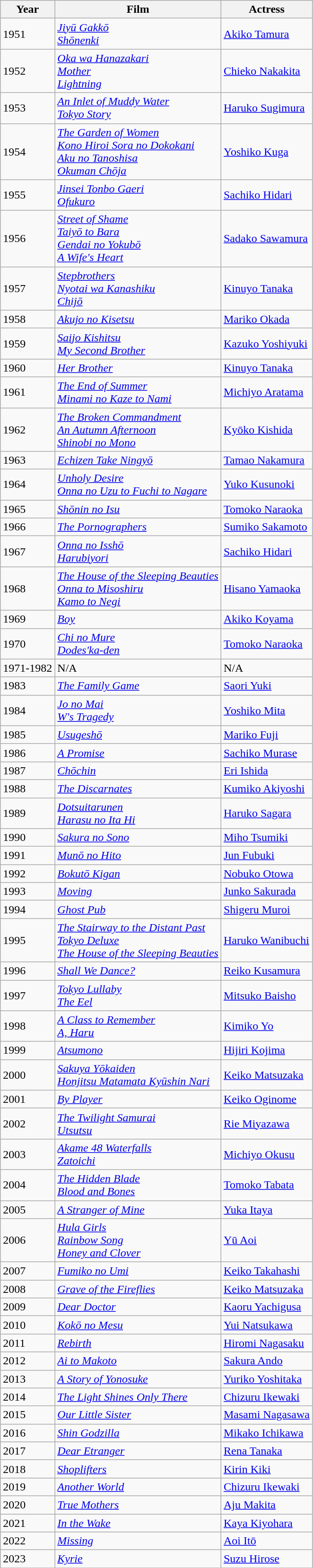<table class="wikitable sortable">
<tr>
<th>Year</th>
<th>Film</th>
<th>Actress</th>
</tr>
<tr>
<td>1951</td>
<td><em><a href='#'>Jiyū Gakkō</a></em><br><em><a href='#'>Shōnenki</a></em></td>
<td><a href='#'>Akiko Tamura</a></td>
</tr>
<tr>
<td>1952</td>
<td><em><a href='#'>Oka wa Hanazakari</a></em><br><em><a href='#'>Mother</a></em><br><em><a href='#'>Lightning</a></em></td>
<td><a href='#'>Chieko Nakakita</a></td>
</tr>
<tr>
<td>1953</td>
<td><em><a href='#'>An Inlet of Muddy Water</a></em><br><em><a href='#'>Tokyo Story</a></em></td>
<td><a href='#'>Haruko Sugimura</a></td>
</tr>
<tr>
<td>1954</td>
<td><em><a href='#'>The Garden of Women</a></em><br><em><a href='#'>Kono Hiroi Sora no Dokokani</a></em><br><em><a href='#'>Aku no Tanoshisa</a></em><br><em><a href='#'>Okuman Chōja</a></em></td>
<td><a href='#'>Yoshiko Kuga</a></td>
</tr>
<tr>
<td>1955</td>
<td><em><a href='#'>Jinsei Tonbo Gaeri</a></em><br><em><a href='#'>Ofukuro</a></em></td>
<td><a href='#'>Sachiko Hidari</a></td>
</tr>
<tr>
<td>1956</td>
<td><em><a href='#'>Street of Shame</a></em><br><em><a href='#'>Taiyō to Bara</a></em><br><em><a href='#'>Gendai no Yokubō</a></em><br><em><a href='#'>A Wife's Heart</a></em></td>
<td><a href='#'>Sadako Sawamura</a></td>
</tr>
<tr>
<td>1957</td>
<td><em><a href='#'>Stepbrothers</a></em><br><em><a href='#'>Nyotai wa Kanashiku</a></em><br><em><a href='#'>Chijō</a></em></td>
<td><a href='#'>Kinuyo Tanaka</a></td>
</tr>
<tr>
<td>1958</td>
<td><em><a href='#'>Akujo no Kisetsu</a></em></td>
<td><a href='#'>Mariko Okada</a></td>
</tr>
<tr>
<td>1959</td>
<td><em><a href='#'>Saijo Kishitsu</a></em><br><em><a href='#'>My Second Brother</a></em></td>
<td><a href='#'>Kazuko Yoshiyuki</a></td>
</tr>
<tr>
<td>1960</td>
<td><em><a href='#'>Her Brother</a></em></td>
<td><a href='#'>Kinuyo Tanaka</a></td>
</tr>
<tr>
<td>1961</td>
<td><em><a href='#'>The End of Summer</a></em><br><em><a href='#'>Minami no Kaze to Nami</a></em></td>
<td><a href='#'>Michiyo Aratama</a></td>
</tr>
<tr>
<td>1962</td>
<td><em><a href='#'>The Broken Commandment</a></em><br><em><a href='#'>An Autumn Afternoon</a></em><br><em><a href='#'>Shinobi no Mono</a></em></td>
<td><a href='#'>Kyōko Kishida</a></td>
</tr>
<tr>
<td>1963</td>
<td><em><a href='#'>Echizen Take Ningyō</a></em></td>
<td><a href='#'>Tamao Nakamura</a></td>
</tr>
<tr>
<td>1964</td>
<td><em><a href='#'>Unholy Desire</a></em><br><em><a href='#'>Onna no Uzu to Fuchi to Nagare</a></em></td>
<td><a href='#'>Yuko Kusunoki</a></td>
</tr>
<tr>
<td>1965</td>
<td><em><a href='#'>Shōnin no Isu</a></em></td>
<td><a href='#'>Tomoko Naraoka</a></td>
</tr>
<tr>
<td>1966</td>
<td><em><a href='#'>The Pornographers</a></em></td>
<td><a href='#'>Sumiko Sakamoto</a></td>
</tr>
<tr>
<td>1967</td>
<td><em><a href='#'>Onna no Isshō</a></em><br><em><a href='#'>Harubiyori</a></em></td>
<td><a href='#'>Sachiko Hidari</a></td>
</tr>
<tr>
<td>1968</td>
<td><em><a href='#'>The House of the Sleeping Beauties</a></em><br><em><a href='#'>Onna to Misoshiru</a></em><br><em><a href='#'>Kamo to Negi</a></em></td>
<td><a href='#'>Hisano Yamaoka</a></td>
</tr>
<tr>
<td>1969</td>
<td><em><a href='#'>Boy</a></em></td>
<td><a href='#'>Akiko Koyama</a></td>
</tr>
<tr>
<td>1970</td>
<td><em><a href='#'>Chi no Mure</a></em><br><em><a href='#'>Dodes'ka-den</a></em></td>
<td><a href='#'>Tomoko Naraoka</a></td>
</tr>
<tr>
<td>1971-1982</td>
<td>N/A</td>
<td>N/A</td>
</tr>
<tr>
<td>1983</td>
<td><em><a href='#'>The Family Game</a></em></td>
<td><a href='#'>Saori Yuki</a></td>
</tr>
<tr>
<td>1984</td>
<td><em><a href='#'>Jo no Mai</a></em><br><em><a href='#'>W's Tragedy</a></em></td>
<td><a href='#'>Yoshiko Mita</a></td>
</tr>
<tr>
<td>1985</td>
<td><em><a href='#'>Usugeshō</a></em></td>
<td><a href='#'>Mariko Fuji</a></td>
</tr>
<tr>
<td>1986</td>
<td><em><a href='#'>A Promise</a></em></td>
<td><a href='#'>Sachiko Murase</a></td>
</tr>
<tr>
<td>1987</td>
<td><em><a href='#'>Chōchin</a></em></td>
<td><a href='#'>Eri Ishida</a></td>
</tr>
<tr>
<td>1988</td>
<td><em><a href='#'>The Discarnates</a></em></td>
<td><a href='#'>Kumiko Akiyoshi</a></td>
</tr>
<tr>
<td>1989</td>
<td><em><a href='#'>Dotsuitarunen</a></em><br><em><a href='#'>Harasu no Ita Hi</a></em></td>
<td><a href='#'>Haruko Sagara</a></td>
</tr>
<tr>
<td>1990</td>
<td><em><a href='#'>Sakura no Sono</a></em></td>
<td><a href='#'>Miho Tsumiki</a></td>
</tr>
<tr>
<td>1991</td>
<td><em><a href='#'>Munō no Hito</a></em></td>
<td><a href='#'>Jun Fubuki</a></td>
</tr>
<tr>
<td>1992</td>
<td><em><a href='#'>Bokutō Kigan</a></em></td>
<td><a href='#'>Nobuko Otowa</a></td>
</tr>
<tr>
<td>1993</td>
<td><em><a href='#'>Moving</a></em></td>
<td><a href='#'>Junko Sakurada</a></td>
</tr>
<tr>
<td>1994</td>
<td><em><a href='#'>Ghost Pub</a></em></td>
<td><a href='#'>Shigeru Muroi</a></td>
</tr>
<tr>
<td>1995</td>
<td><em><a href='#'>The Stairway to the Distant Past</a></em><br><em><a href='#'>Tokyo Deluxe </a></em><br><em><a href='#'>The House of the Sleeping Beauties</a></em></td>
<td><a href='#'>Haruko Wanibuchi</a></td>
</tr>
<tr>
<td>1996</td>
<td><em><a href='#'>Shall We Dance?</a></em></td>
<td><a href='#'>Reiko Kusamura</a></td>
</tr>
<tr>
<td>1997</td>
<td><em><a href='#'>Tokyo Lullaby</a></em><br><em><a href='#'>The Eel</a></em></td>
<td><a href='#'>Mitsuko Baisho</a></td>
</tr>
<tr>
<td>1998</td>
<td><em><a href='#'>A Class to Remember</a></em><br><em><a href='#'>A, Haru</a></em></td>
<td><a href='#'>Kimiko Yo</a></td>
</tr>
<tr>
<td>1999</td>
<td><em><a href='#'>Atsumono</a></em></td>
<td><a href='#'>Hijiri Kojima</a></td>
</tr>
<tr>
<td>2000</td>
<td><em><a href='#'>Sakuya Yōkaiden</a></em><br><em><a href='#'>Honjitsu Matamata Kyūshin Nari</a></em></td>
<td><a href='#'>Keiko Matsuzaka</a></td>
</tr>
<tr>
<td>2001</td>
<td><em><a href='#'>By Player</a></em></td>
<td><a href='#'>Keiko Oginome</a></td>
</tr>
<tr>
<td>2002</td>
<td><em><a href='#'>The Twilight Samurai</a></em><br><em><a href='#'>Utsutsu</a></em></td>
<td><a href='#'>Rie Miyazawa</a></td>
</tr>
<tr>
<td>2003</td>
<td><em><a href='#'>Akame 48 Waterfalls</a></em><br><em><a href='#'>Zatoichi</a></em></td>
<td><a href='#'>Michiyo Okusu</a></td>
</tr>
<tr>
<td>2004</td>
<td><em><a href='#'>The Hidden Blade</a></em><br><em><a href='#'>Blood and Bones</a></em></td>
<td><a href='#'>Tomoko Tabata</a></td>
</tr>
<tr>
<td>2005</td>
<td><em><a href='#'>A Stranger of Mine</a></em></td>
<td><a href='#'>Yuka Itaya</a></td>
</tr>
<tr>
<td>2006</td>
<td><em><a href='#'>Hula Girls</a></em><br><em><a href='#'>Rainbow Song</a></em><br><em><a href='#'>Honey and Clover</a></em></td>
<td><a href='#'>Yū Aoi</a></td>
</tr>
<tr>
<td>2007</td>
<td><em><a href='#'>Fumiko no Umi</a></em></td>
<td><a href='#'>Keiko Takahashi</a></td>
</tr>
<tr>
<td>2008</td>
<td><em><a href='#'>Grave of the Fireflies</a></em></td>
<td><a href='#'>Keiko Matsuzaka</a></td>
</tr>
<tr>
<td>2009</td>
<td><em><a href='#'>Dear Doctor</a></em></td>
<td><a href='#'>Kaoru Yachigusa</a></td>
</tr>
<tr>
<td>2010</td>
<td><em><a href='#'>Kokō no Mesu</a></em></td>
<td><a href='#'>Yui Natsukawa</a></td>
</tr>
<tr>
<td>2011</td>
<td><em><a href='#'>Rebirth</a></em></td>
<td><a href='#'>Hiromi Nagasaku</a></td>
</tr>
<tr>
<td>2012</td>
<td><em><a href='#'>Ai to Makoto</a></em></td>
<td><a href='#'>Sakura Ando</a></td>
</tr>
<tr>
<td>2013</td>
<td><em><a href='#'>A Story of Yonosuke</a></em></td>
<td><a href='#'>Yuriko Yoshitaka</a></td>
</tr>
<tr>
<td>2014</td>
<td><em><a href='#'>The Light Shines Only There</a></em></td>
<td><a href='#'>Chizuru Ikewaki</a></td>
</tr>
<tr>
<td>2015</td>
<td><em><a href='#'>Our Little Sister</a></em></td>
<td><a href='#'>Masami Nagasawa</a></td>
</tr>
<tr>
<td>2016</td>
<td><em><a href='#'>Shin Godzilla</a></em></td>
<td><a href='#'>Mikako Ichikawa</a></td>
</tr>
<tr>
<td>2017</td>
<td><em><a href='#'>Dear Etranger</a></em></td>
<td><a href='#'>Rena Tanaka</a></td>
</tr>
<tr>
<td>2018</td>
<td><em><a href='#'>Shoplifters</a></em></td>
<td><a href='#'>Kirin Kiki</a></td>
</tr>
<tr>
<td>2019</td>
<td><em><a href='#'>Another World</a></em></td>
<td><a href='#'>Chizuru Ikewaki</a></td>
</tr>
<tr>
<td>2020</td>
<td><em><a href='#'>True Mothers</a></em></td>
<td><a href='#'>Aju Makita</a></td>
</tr>
<tr>
<td>2021</td>
<td><em><a href='#'>In the Wake</a></em></td>
<td><a href='#'>Kaya Kiyohara</a></td>
</tr>
<tr>
<td>2022</td>
<td><em><a href='#'>Missing</a></em></td>
<td><a href='#'>Aoi Itō</a></td>
</tr>
<tr>
<td>2023</td>
<td><em><a href='#'>Kyrie</a></em></td>
<td><a href='#'>Suzu Hirose</a></td>
</tr>
<tr>
</tr>
</table>
